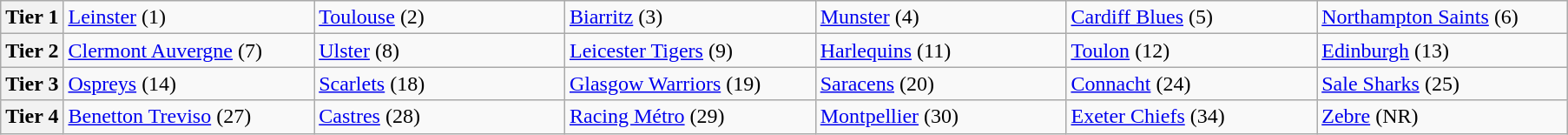<table class="wikitable">
<tr>
<th width=4%>Tier 1</th>
<td width=16%> <a href='#'>Leinster</a>  (1)</td>
<td width=16%> <a href='#'>Toulouse</a> (2)</td>
<td width=16%> <a href='#'>Biarritz</a> (3)</td>
<td width=16%> <a href='#'>Munster</a>  (4)</td>
<td width=16%> <a href='#'>Cardiff Blues</a> (5)</td>
<td width=16%> <a href='#'>Northampton Saints</a> (6)</td>
</tr>
<tr>
<th>Tier 2</th>
<td> <a href='#'>Clermont Auvergne</a> (7)</td>
<td> <a href='#'>Ulster</a>  (8)</td>
<td> <a href='#'>Leicester Tigers</a> (9)</td>
<td> <a href='#'>Harlequins</a> (11)</td>
<td> <a href='#'>Toulon</a> (12)</td>
<td> <a href='#'>Edinburgh</a> (13)</td>
</tr>
<tr>
<th>Tier 3</th>
<td> <a href='#'>Ospreys</a> (14)</td>
<td> <a href='#'>Scarlets</a> (18)</td>
<td> <a href='#'>Glasgow Warriors</a> (19)</td>
<td> <a href='#'>Saracens</a> (20)</td>
<td> <a href='#'>Connacht</a> (24)</td>
<td> <a href='#'>Sale Sharks</a> (25)</td>
</tr>
<tr>
<th>Tier 4</th>
<td> <a href='#'>Benetton Treviso</a> (27)</td>
<td> <a href='#'>Castres</a> (28)</td>
<td> <a href='#'>Racing Métro</a> (29)</td>
<td> <a href='#'>Montpellier</a> (30)</td>
<td> <a href='#'>Exeter Chiefs</a> (34)</td>
<td> <a href='#'>Zebre</a> (NR)</td>
</tr>
</table>
